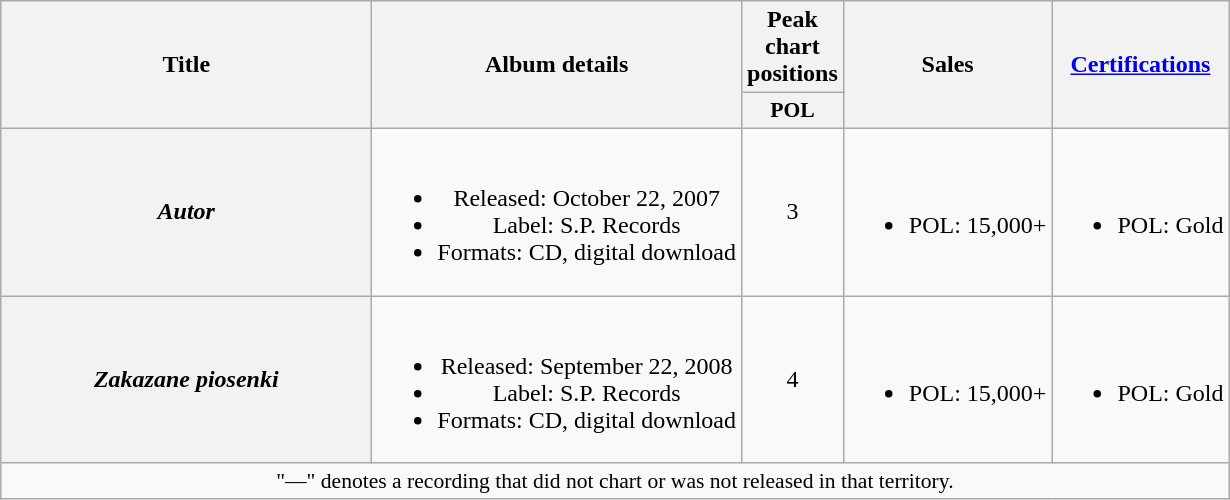<table class="wikitable plainrowheaders" style="text-align:center;">
<tr>
<th scope="col" rowspan="2" style="width:15em;">Title</th>
<th scope="col" rowspan="2">Album details</th>
<th scope="col" colspan="1">Peak chart positions</th>
<th scope="col" rowspan="2">Sales</th>
<th scope="col" rowspan="2"><a href='#'>Certifications</a></th>
</tr>
<tr>
<th scope="col" style="width:3em;font-size:90%;">POL<br></th>
</tr>
<tr>
<th scope="row"><em>Autor</em></th>
<td><br><ul><li>Released: October 22, 2007</li><li>Label: S.P. Records</li><li>Formats: CD, digital download</li></ul></td>
<td>3</td>
<td><br><ul><li>POL: 15,000+</li></ul></td>
<td><br><ul><li>POL: Gold</li></ul></td>
</tr>
<tr>
<th scope="row"><em>Zakazane piosenki</em></th>
<td><br><ul><li>Released: September 22, 2008</li><li>Label: S.P. Records</li><li>Formats: CD, digital download</li></ul></td>
<td>4</td>
<td><br><ul><li>POL: 15,000+</li></ul></td>
<td><br><ul><li>POL: Gold</li></ul></td>
</tr>
<tr>
<td colspan="20" style="font-size:90%">"—" denotes a recording that did not chart or was not released in that territory.</td>
</tr>
</table>
